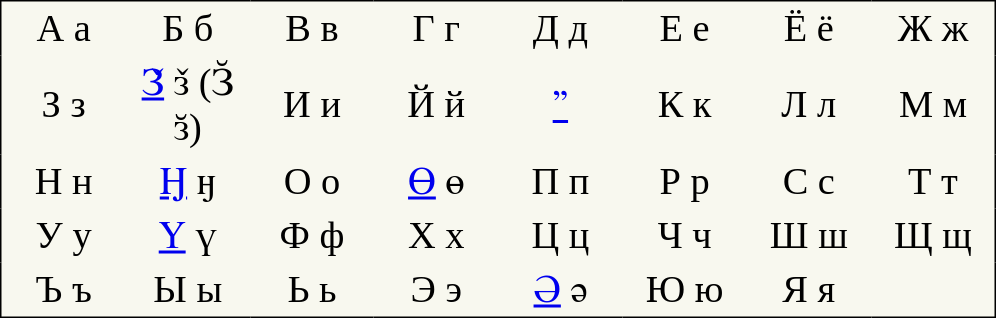<table style="font-family:'Times New Roman',Times,'Nimbus Roman No9 L',FreeSerif,'Liberation Serif',serif; font-size:1.6em; border-color:#000000; border-width:1px; border-style:solid; border-collapse:collapse; background-color:#F8F8EF">
<tr>
<td style="width:3em; text-align:center; padding: 3px;">А а</td>
<td style="width:3em; text-align:center; padding: 3px;">Б б</td>
<td style="width:3em; text-align:center; padding: 3px;">В в</td>
<td style="width:3em; text-align:center; padding: 3px;">Г г</td>
<td style="width:3em; text-align:center; padding: 3px;">Д д</td>
<td style="width:3em; text-align:center; padding: 3px;">Е е</td>
<td style="width:3em; text-align:center; padding: 3px;">Ё ё</td>
<td style="width:3em; text-align:center; padding: 3px;">Ж ж</td>
</tr>
<tr>
<td style="width:3em; text-align:center; padding: 3px;">З з</td>
<td style="width:3em; text-align:center; padding: 3px;"><a href='#'>З̌</a> з̌ (З̆ з̆)</td>
<td style="width:3em; text-align:center; padding: 3px;">И и</td>
<td style="width:3em; text-align:center; padding: 3px;">Й й</td>
<td style="width:3em; text-align:center; padding: 3px;"><a href='#'>ˮ</a></td>
<td style="width:3em; text-align:center; padding: 3px;">К к</td>
<td style="width:3em; text-align:center; padding: 3px;">Л л</td>
<td style="width:3em; text-align:center; padding: 3px;">М м</td>
</tr>
<tr>
<td style="width:3em; text-align:center; padding: 3px;">Н н</td>
<td style="width:3em; text-align:center; padding: 3px;"><a href='#'>Ӈ</a> ӈ</td>
<td style="width:3em; text-align:center; padding: 3px;">О о</td>
<td style="width:3em; text-align:center; padding: 3px;"><a href='#'>Ө</a> ө</td>
<td style="width:3em; text-align:center; padding: 3px;">П п</td>
<td style="width:3em; text-align:center; padding: 3px;">Р р</td>
<td style="width:3em; text-align:center; padding: 3px;">С с</td>
<td style="width:3em; text-align:center; padding: 3px;">Т т</td>
</tr>
<tr>
<td style="width:3em; text-align:center; padding: 3px;">У у</td>
<td style="width:3em; text-align:center; padding: 3px;"><a href='#'>Ү</a> ү</td>
<td style="width:3em; text-align:center; padding: 3px;">Ф ф</td>
<td style="width:3em; text-align:center; padding: 3px;">Х х</td>
<td style="width:3em; text-align:center; padding: 3px;">Ц ц</td>
<td style="width:3em; text-align:center; padding: 3px;">Ч ч</td>
<td style="width:3em; text-align:center; padding: 3px;">Ш ш</td>
<td style="width:3em; text-align:center; padding: 3px;">Щ щ</td>
</tr>
<tr>
<td style="width:3em; text-align:center; padding: 3px;">Ъ ъ</td>
<td style="width:3em; text-align:center; padding: 3px;">Ы ы</td>
<td style="width:3em; text-align:center; padding: 3px;">Ь ь</td>
<td style="width:3em; text-align:center; padding: 3px;">Э э</td>
<td style="width:3em; text-align:center; padding: 3px;"><a href='#'>Ә</a> ә</td>
<td style="width:3em; text-align:center; padding: 3px;">Ю ю</td>
<td style="width:3em; text-align:center; padding: 3px;">Я я</td>
<td style="width:3em; text-align:center; padding: 3px;"></td>
</tr>
</table>
